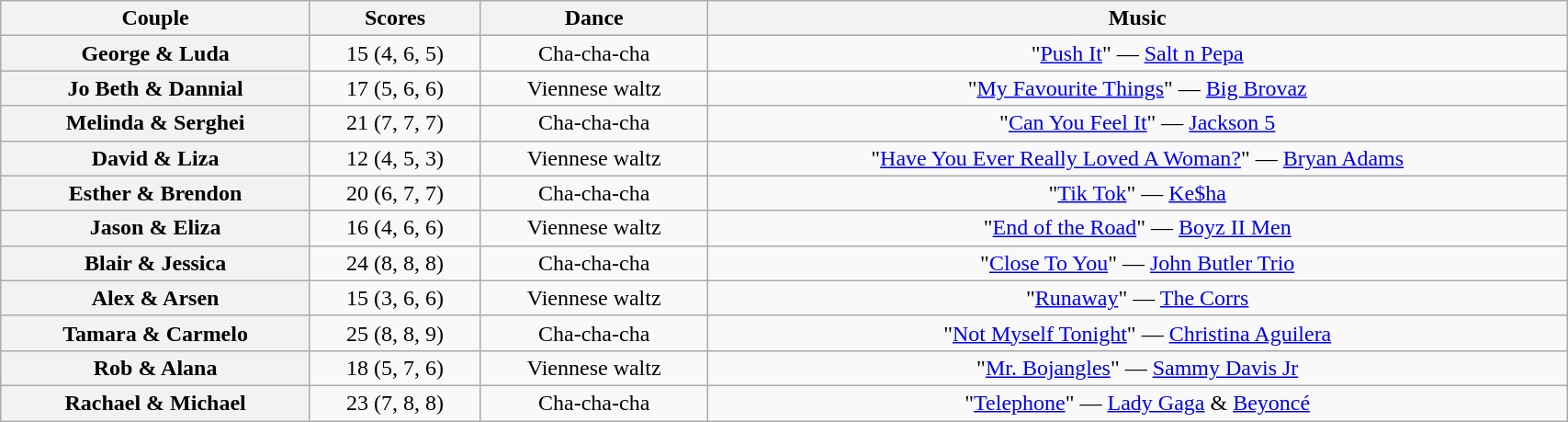<table class="wikitable sortable" style="text-align:center; width: 90%">
<tr>
<th scope="col">Couple</th>
<th scope="col">Scores</th>
<th scope="col">Dance</th>
<th scope="col" class="unsortable">Music</th>
</tr>
<tr>
<th scope="row">George & Luda</th>
<td>15 (4, 6, 5)</td>
<td>Cha-cha-cha</td>
<td>"<a href='#'>Push It</a>" — <a href='#'>Salt n Pepa</a></td>
</tr>
<tr>
<th scope="row">Jo Beth & Dannial</th>
<td>17 (5, 6, 6)</td>
<td>Viennese waltz</td>
<td>"<a href='#'>My Favourite Things</a>" — <a href='#'>Big Brovaz</a></td>
</tr>
<tr>
<th scope="row">Melinda & Serghei</th>
<td>21 (7, 7, 7)</td>
<td>Cha-cha-cha</td>
<td>"<a href='#'>Can You Feel It</a>" — <a href='#'>Jackson 5</a></td>
</tr>
<tr>
<th scope="row">David & Liza</th>
<td>12 (4, 5, 3)</td>
<td>Viennese waltz</td>
<td>"<a href='#'>Have You Ever Really Loved A Woman?</a>" — <a href='#'>Bryan Adams</a></td>
</tr>
<tr>
<th scope="row">Esther & Brendon</th>
<td>20 (6, 7, 7)</td>
<td>Cha-cha-cha</td>
<td>"<a href='#'>Tik Tok</a>" — <a href='#'>Ke$ha</a></td>
</tr>
<tr>
<th scope="row">Jason & Eliza</th>
<td>16 (4, 6, 6)</td>
<td>Viennese waltz</td>
<td>"<a href='#'>End of the Road</a>" — <a href='#'>Boyz II Men</a></td>
</tr>
<tr>
<th scope="row">Blair & Jessica</th>
<td>24 (8, 8, 8)</td>
<td>Cha-cha-cha</td>
<td>"<a href='#'>Close To You</a>" — <a href='#'>John Butler Trio</a></td>
</tr>
<tr>
<th scope="row">Alex & Arsen</th>
<td>15 (3, 6, 6)</td>
<td>Viennese waltz</td>
<td>"<a href='#'>Runaway</a>" ― <a href='#'>The Corrs</a></td>
</tr>
<tr>
<th scope="row">Tamara & Carmelo</th>
<td>25 (8, 8, 9)</td>
<td>Cha-cha-cha</td>
<td>"<a href='#'>Not Myself Tonight</a>" — <a href='#'>Christina Aguilera</a></td>
</tr>
<tr>
<th scope="row">Rob & Alana</th>
<td>18 (5, 7, 6)</td>
<td>Viennese waltz</td>
<td>"<a href='#'>Mr. Bojangles</a>" — <a href='#'>Sammy Davis Jr</a></td>
</tr>
<tr>
<th scope="row">Rachael & Michael</th>
<td>23 (7, 8, 8)</td>
<td>Cha-cha-cha</td>
<td>"<a href='#'>Telephone</a>" — <a href='#'>Lady Gaga</a> & <a href='#'>Beyoncé</a></td>
</tr>
</table>
